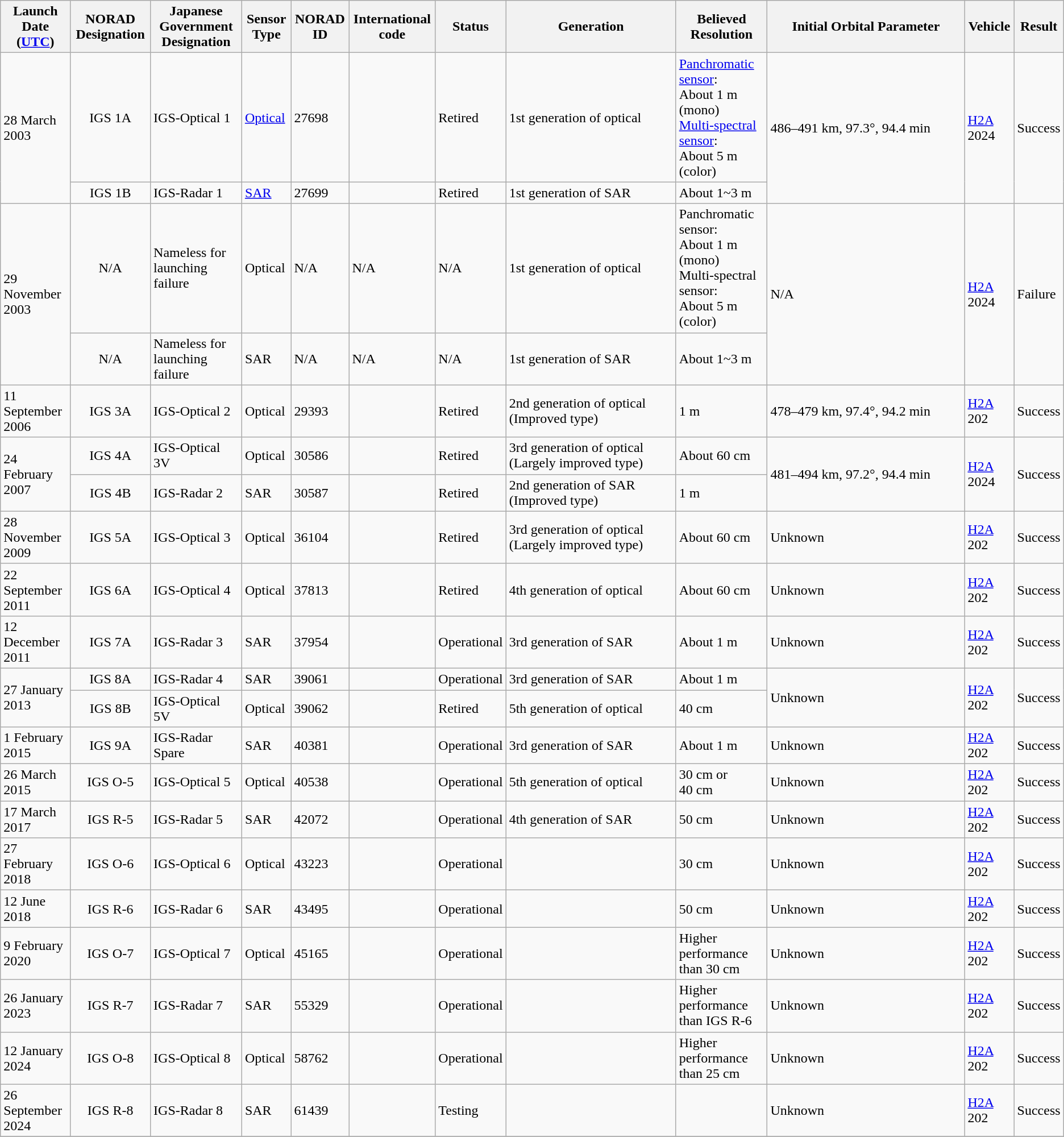<table class="wikitable">
<tr>
<th>Launch Date (<a href='#'>UTC</a>)</th>
<th>NORAD Designation</th>
<th>Japanese Government Designation</th>
<th>Sensor Type</th>
<th>NORAD ID</th>
<th>International code</th>
<th>Status</th>
<th style="width:12em">Generation</th>
<th>Believed Resolution</th>
<th style="width:14em">Initial Orbital Parameter</th>
<th>Vehicle</th>
<th>Result</th>
</tr>
<tr>
<td rowspan="2">28 March 2003</td>
<td align="center">IGS 1A</td>
<td>IGS-Optical 1</td>
<td><a href='#'>Optical</a></td>
<td>27698</td>
<td></td>
<td>Retired</td>
<td>1st generation of optical</td>
<td><a href='#'>Panchromatic sensor</a>:<br>About 1 m (mono)<br><a href='#'>Multi-spectral sensor</a>:<br>About 5 m (color)</td>
<td rowspan="2">486–491 km, 97.3°, 94.4 min</td>
<td rowspan="2"><a href='#'>H2A</a> 2024</td>
<td rowspan="2">Success</td>
</tr>
<tr>
<td align="center">IGS 1B</td>
<td>IGS-Radar 1</td>
<td><a href='#'>SAR</a></td>
<td>27699</td>
<td></td>
<td>Retired </td>
<td>1st generation of SAR</td>
<td>About 1~3 m</td>
</tr>
<tr>
<td rowspan="2">29 November 2003</td>
<td align="center">N/A</td>
<td>Nameless for launching failure</td>
<td>Optical</td>
<td>N/A</td>
<td>N/A</td>
<td>N/A</td>
<td>1st generation of optical</td>
<td>Panchromatic sensor:<br>About 1 m (mono)<br>Multi-spectral sensor:<br>About 5 m (color)</td>
<td rowspan="2">N/A</td>
<td rowspan="2"><a href='#'>H2A</a> 2024</td>
<td rowspan="2">Failure</td>
</tr>
<tr>
<td align="center">N/A</td>
<td>Nameless for launching failure</td>
<td>SAR</td>
<td>N/A</td>
<td>N/A</td>
<td>N/A</td>
<td>1st generation of SAR</td>
<td>About 1~3 m</td>
</tr>
<tr>
<td>11 September 2006</td>
<td align="center">IGS 3A</td>
<td>IGS-Optical 2</td>
<td>Optical</td>
<td>29393</td>
<td></td>
<td>Retired</td>
<td>2nd generation of optical<br>(Improved type)</td>
<td>1 m</td>
<td>478–479 km, 97.4°, 94.2 min</td>
<td><a href='#'>H2A</a> 202</td>
<td>Success</td>
</tr>
<tr>
<td rowspan="2">24 February 2007</td>
<td align="center">IGS 4A</td>
<td>IGS-Optical 3V</td>
<td>Optical</td>
<td>30586</td>
<td></td>
<td>Retired</td>
<td>3rd generation of optical<br>(Largely improved type)</td>
<td>About 60 cm</td>
<td rowspan="2">481–494 km, 97.2°, 94.4 min</td>
<td rowspan="2"><a href='#'>H2A</a> 2024</td>
<td rowspan="2">Success</td>
</tr>
<tr>
<td align="center">IGS 4B</td>
<td>IGS-Radar 2</td>
<td>SAR</td>
<td>30587</td>
<td></td>
<td>Retired </td>
<td>2nd generation of SAR<br>(Improved type)</td>
<td>1 m</td>
</tr>
<tr>
<td>28 November 2009</td>
<td align="center">IGS 5A</td>
<td>IGS-Optical 3</td>
<td>Optical</td>
<td>36104</td>
<td></td>
<td>Retired </td>
<td>3rd generation of optical<br>(Largely improved type)</td>
<td>About 60 cm</td>
<td>Unknown</td>
<td><a href='#'>H2A</a> 202</td>
<td>Success</td>
</tr>
<tr>
<td>22 September 2011</td>
<td align="center">IGS 6A</td>
<td>IGS-Optical 4</td>
<td>Optical</td>
<td>37813</td>
<td></td>
<td>Retired</td>
<td>4th generation of optical</td>
<td>About 60 cm</td>
<td>Unknown</td>
<td><a href='#'>H2A</a> 202</td>
<td>Success</td>
</tr>
<tr>
<td>12 December 2011</td>
<td align="center">IGS 7A</td>
<td>IGS-Radar 3</td>
<td>SAR</td>
<td>37954</td>
<td></td>
<td>Operational</td>
<td>3rd generation of SAR</td>
<td>About 1 m</td>
<td>Unknown</td>
<td><a href='#'>H2A</a> 202</td>
<td>Success</td>
</tr>
<tr>
<td rowspan="2">27 January 2013</td>
<td align="center">IGS 8A</td>
<td>IGS-Radar 4</td>
<td>SAR</td>
<td>39061</td>
<td></td>
<td>Operational</td>
<td>3rd generation of SAR</td>
<td>About 1 m</td>
<td rowspan="2">Unknown</td>
<td rowspan="2"><a href='#'>H2A</a> 202</td>
<td rowspan="2">Success</td>
</tr>
<tr>
<td align="center">IGS 8B</td>
<td>IGS-Optical 5V</td>
<td>Optical</td>
<td>39062</td>
<td></td>
<td>Retired</td>
<td>5th generation of optical</td>
<td>40 cm</td>
</tr>
<tr>
<td>1 February 2015</td>
<td align="center">IGS 9A</td>
<td>IGS-Radar Spare</td>
<td>SAR</td>
<td>40381</td>
<td></td>
<td>Operational</td>
<td>3rd generation of SAR</td>
<td>About 1 m</td>
<td>Unknown</td>
<td><a href='#'>H2A</a> 202</td>
<td>Success</td>
</tr>
<tr>
<td>26 March 2015</td>
<td align="center">IGS O-5</td>
<td>IGS-Optical 5</td>
<td>Optical</td>
<td>40538</td>
<td></td>
<td>Operational</td>
<td>5th generation of optical</td>
<td>30 cm  or 40 cm </td>
<td>Unknown</td>
<td><a href='#'>H2A</a> 202</td>
<td>Success</td>
</tr>
<tr>
<td>17 March 2017</td>
<td align="center">IGS R-5</td>
<td>IGS-Radar 5</td>
<td>SAR</td>
<td>42072</td>
<td></td>
<td>Operational</td>
<td>4th generation of SAR</td>
<td>50 cm </td>
<td>Unknown</td>
<td><a href='#'>H2A</a> 202</td>
<td>Success</td>
</tr>
<tr>
<td>27 February 2018 </td>
<td align="center">IGS O-6</td>
<td>IGS-Optical 6</td>
<td>Optical</td>
<td>43223</td>
<td></td>
<td>Operational</td>
<td></td>
<td>30 cm </td>
<td>Unknown</td>
<td><a href='#'>H2A</a> 202</td>
<td>Success</td>
</tr>
<tr>
<td>12 June 2018</td>
<td align="center">IGS R-6</td>
<td>IGS-Radar 6</td>
<td>SAR</td>
<td>43495</td>
<td></td>
<td>Operational</td>
<td></td>
<td>50 cm </td>
<td>Unknown</td>
<td><a href='#'>H2A</a> 202</td>
<td>Success</td>
</tr>
<tr>
<td>9 February 2020</td>
<td align="center">IGS O-7</td>
<td>IGS-Optical 7</td>
<td>Optical</td>
<td>45165</td>
<td></td>
<td>Operational</td>
<td></td>
<td>Higher performance than 30 cm </td>
<td>Unknown</td>
<td><a href='#'>H2A</a> 202</td>
<td>Success</td>
</tr>
<tr>
<td>26 January 2023</td>
<td align="center">IGS R-7</td>
<td>IGS-Radar 7</td>
<td>SAR</td>
<td>55329</td>
<td></td>
<td>Operational</td>
<td></td>
<td>Higher performance than IGS R-6 </td>
<td>Unknown</td>
<td><a href='#'>H2A</a> 202</td>
<td>Success</td>
</tr>
<tr>
<td>12 January 2024</td>
<td align=center>IGS O-8</td>
<td>IGS-Optical 8</td>
<td>Optical</td>
<td>58762</td>
<td></td>
<td>Operational</td>
<td></td>
<td>Higher performance than 25 cm </td>
<td>Unknown</td>
<td><a href='#'>H2A</a> 202</td>
<td>Success</td>
</tr>
<tr>
<td>26 September 2024</td>
<td align=center>IGS R-8</td>
<td>IGS-Radar 8</td>
<td>SAR</td>
<td>61439</td>
<td></td>
<td>Testing</td>
<td></td>
<td></td>
<td>Unknown</td>
<td><a href='#'>H2A</a> 202</td>
<td>Success</td>
</tr>
<tr>
</tr>
</table>
